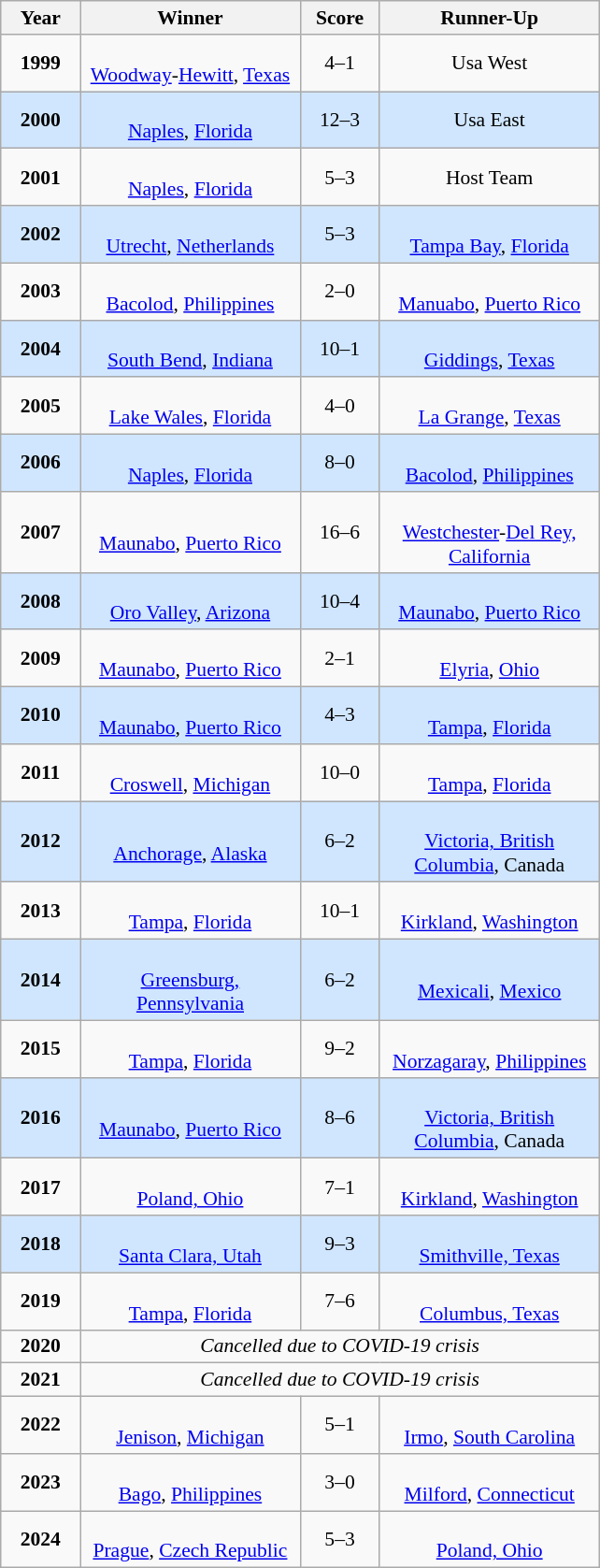<table class="wikitable" style="font-size:90%; text-align:center;">
<tr>
<th width="50">Year</th>
<th style="width:150px;">Winner</th>
<th width="50">Score</th>
<th style="width:150px;">Runner-Up</th>
</tr>
<tr>
<td><strong>1999</strong></td>
<td><br><a href='#'>Woodway</a>-<a href='#'>Hewitt</a>, <a href='#'>Texas</a></td>
<td>4–1</td>
<td>Usa West</td>
</tr>
<tr style="background: #D0E6FF;">
<td><strong>2000</strong></td>
<td><br><a href='#'>Naples</a>, <a href='#'>Florida</a></td>
<td>12–3</td>
<td>Usa East</td>
</tr>
<tr>
<td><strong>2001</strong></td>
<td><br><a href='#'>Naples</a>, <a href='#'>Florida</a></td>
<td>5–3</td>
<td>Host Team</td>
</tr>
<tr style="background: #D0E6FF;">
<td><strong>2002</strong></td>
<td><br><a href='#'>Utrecht</a>, <a href='#'>Netherlands</a></td>
<td>5–3</td>
<td><br><a href='#'>Tampa Bay</a>, <a href='#'>Florida</a></td>
</tr>
<tr>
<td><strong>2003</strong></td>
<td><br><a href='#'>Bacolod</a>, <a href='#'>Philippines</a></td>
<td>2–0</td>
<td><br><a href='#'>Manuabo</a>, <a href='#'>Puerto Rico</a></td>
</tr>
<tr style="background: #D0E6FF;">
<td><strong>2004</strong></td>
<td><br><a href='#'>South Bend</a>, <a href='#'>Indiana</a></td>
<td>10–1</td>
<td><br><a href='#'>Giddings</a>, <a href='#'>Texas</a></td>
</tr>
<tr>
<td><strong>2005</strong></td>
<td><br><a href='#'>Lake Wales</a>, <a href='#'>Florida</a></td>
<td>4–0</td>
<td><br><a href='#'>La Grange</a>, <a href='#'>Texas</a></td>
</tr>
<tr style="background: #D0E6FF;">
<td><strong>2006</strong></td>
<td><br><a href='#'>Naples</a>, <a href='#'>Florida</a></td>
<td>8–0</td>
<td><br><a href='#'>Bacolod</a>, <a href='#'>Philippines</a></td>
</tr>
<tr>
<td><strong>2007</strong></td>
<td><br><a href='#'>Maunabo</a>, <a href='#'>Puerto Rico</a></td>
<td>16–6</td>
<td><br><a href='#'>Westchester</a>-<a href='#'>Del Rey, California</a></td>
</tr>
<tr style="background: #D0E6FF;">
<td><strong>2008</strong></td>
<td><br><a href='#'>Oro Valley</a>, <a href='#'>Arizona</a></td>
<td>10–4</td>
<td><br><a href='#'>Maunabo</a>, <a href='#'>Puerto Rico</a></td>
</tr>
<tr>
<td><strong>2009</strong></td>
<td><br><a href='#'>Maunabo</a>, <a href='#'>Puerto Rico</a></td>
<td>2–1</td>
<td><br><a href='#'>Elyria</a>, <a href='#'>Ohio</a></td>
</tr>
<tr style="background: #D0E6FF;">
<td><strong>2010</strong></td>
<td><br><a href='#'>Maunabo</a>, <a href='#'>Puerto Rico</a></td>
<td>4–3</td>
<td><br><a href='#'>Tampa</a>, <a href='#'>Florida</a></td>
</tr>
<tr>
<td><strong>2011</strong></td>
<td><br><a href='#'>Croswell</a>, <a href='#'>Michigan</a></td>
<td>10–0</td>
<td><br><a href='#'>Tampa</a>, <a href='#'>Florida</a></td>
</tr>
<tr style="background: #D0E6FF;">
<td><strong>2012</strong></td>
<td><br><a href='#'>Anchorage</a>, <a href='#'>Alaska</a></td>
<td>6–2</td>
<td><br><a href='#'>Victoria, British Columbia</a>, Canada</td>
</tr>
<tr>
<td><strong>2013</strong></td>
<td><br><a href='#'>Tampa</a>, <a href='#'>Florida</a></td>
<td>10–1</td>
<td><br><a href='#'>Kirkland</a>, <a href='#'>Washington</a></td>
</tr>
<tr style="background: #D0E6FF;">
<td><strong>2014</strong></td>
<td><br><a href='#'>Greensburg, Pennsylvania</a></td>
<td>6–2</td>
<td><br><a href='#'>Mexicali</a>, <a href='#'>Mexico</a></td>
</tr>
<tr>
<td><strong>2015</strong></td>
<td><br><a href='#'>Tampa</a>, <a href='#'>Florida</a></td>
<td>9–2</td>
<td><br><a href='#'>Norzagaray</a>, <a href='#'>Philippines</a></td>
</tr>
<tr style="background: #D0E6FF;">
<td><strong>2016</strong></td>
<td><br><a href='#'>Maunabo</a>, <a href='#'>Puerto Rico</a></td>
<td>8–6</td>
<td><br><a href='#'>Victoria, British Columbia</a>, Canada</td>
</tr>
<tr>
<td><strong>2017</strong></td>
<td><br><a href='#'>Poland, Ohio</a></td>
<td>7–1</td>
<td><br><a href='#'>Kirkland</a>, <a href='#'>Washington</a></td>
</tr>
<tr style="background: #D0E6FF;">
<td><strong>2018</strong></td>
<td><br><a href='#'>Santa Clara, Utah</a></td>
<td>9–3</td>
<td><br><a href='#'>Smithville, Texas</a></td>
</tr>
<tr>
<td><strong>2019</strong></td>
<td><br><a href='#'>Tampa</a>, <a href='#'>Florida</a></td>
<td>7–6</td>
<td><br><a href='#'>Columbus, Texas</a></td>
</tr>
<tr>
<td><strong>2020</strong></td>
<td colspan=3 style="text-align:center;"><em>Cancelled due to COVID-19 crisis</em></td>
</tr>
<tr>
<td><strong>2021</strong></td>
<td colspan=3 style="text-align:center;"><em>Cancelled due to COVID-19 crisis</em></td>
</tr>
<tr>
<td><strong>2022</strong></td>
<td><br><a href='#'>Jenison</a>, <a href='#'>Michigan</a></td>
<td>5–1</td>
<td><br><a href='#'>Irmo</a>, <a href='#'>South Carolina</a></td>
</tr>
<tr>
<td><strong>2023</strong></td>
<td><br><a href='#'>Bago</a>, <a href='#'>Philippines</a></td>
<td>3–0</td>
<td><br><a href='#'>Milford</a>, <a href='#'>Connecticut</a></td>
</tr>
<tr>
<td><strong>2024</strong></td>
<td><br><a href='#'>Prague</a>, <a href='#'>Czech Republic</a></td>
<td>5–3</td>
<td><br><a href='#'>Poland, Ohio</a></td>
</tr>
</table>
